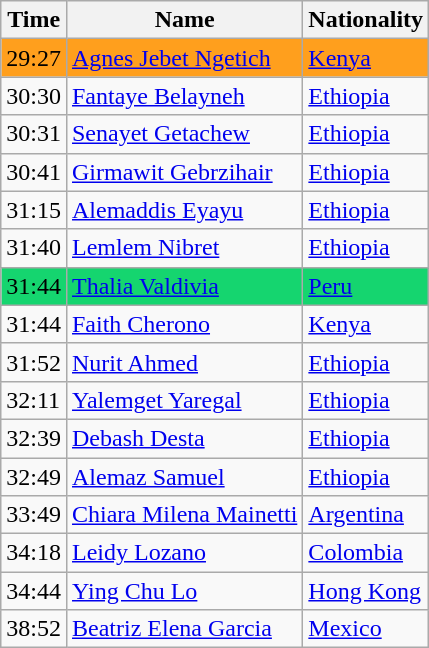<table class="wikitable mw-collapsible mw-collapsed">
<tr>
<th>Time</th>
<th>Name</th>
<th>Nationality</th>
</tr>
<tr>
<td style="background: #FF9F1D;">29:27</td>
<td style="background: #FF9F1D;"><a href='#'>Agnes Jebet Ngetich</a></td>
<td style="background: #FF9F1D;"><a href='#'>Kenya</a></td>
</tr>
<tr>
<td>30:30</td>
<td><a href='#'>Fantaye Belayneh</a></td>
<td><a href='#'>Ethiopia</a></td>
</tr>
<tr>
<td>30:31</td>
<td><a href='#'>Senayet Getachew</a></td>
<td><a href='#'>Ethiopia</a></td>
</tr>
<tr>
<td>30:41</td>
<td><a href='#'>Girmawit Gebrzihair</a></td>
<td><a href='#'>Ethiopia</a></td>
</tr>
<tr>
<td>31:15</td>
<td><a href='#'>Alemaddis Eyayu</a></td>
<td><a href='#'>Ethiopia</a></td>
</tr>
<tr>
<td>31:40</td>
<td><a href='#'>Lemlem Nibret</a></td>
<td><a href='#'>Ethiopia</a></td>
</tr>
<tr>
<td style="background: #15D56F;">31:44</td>
<td style="background: #15D56F;"><a href='#'>Thalia Valdivia</a></td>
<td style="background: #15D56F;"><a href='#'>Peru</a></td>
</tr>
<tr>
<td>31:44</td>
<td><a href='#'>Faith Cherono</a></td>
<td><a href='#'>Kenya</a></td>
</tr>
<tr>
<td>31:52</td>
<td><a href='#'>Nurit Ahmed</a></td>
<td><a href='#'>Ethiopia</a></td>
</tr>
<tr>
<td>32:11</td>
<td><a href='#'>Yalemget Yaregal</a></td>
<td><a href='#'>Ethiopia</a></td>
</tr>
<tr>
<td>32:39</td>
<td><a href='#'>Debash Desta</a></td>
<td><a href='#'>Ethiopia</a></td>
</tr>
<tr>
<td>32:49</td>
<td><a href='#'>Alemaz Samuel</a></td>
<td><a href='#'>Ethiopia</a></td>
</tr>
<tr>
<td>33:49</td>
<td><a href='#'>Chiara Milena Mainetti</a></td>
<td><a href='#'>Argentina</a></td>
</tr>
<tr>
<td>34:18</td>
<td><a href='#'>Leidy Lozano</a></td>
<td><a href='#'>Colombia</a></td>
</tr>
<tr>
<td>34:44</td>
<td><a href='#'>Ying Chu Lo</a></td>
<td><a href='#'>Hong Kong</a></td>
</tr>
<tr>
<td>38:52</td>
<td><a href='#'> Beatriz Elena Garcia</a></td>
<td><a href='#'>Mexico</a></td>
</tr>
</table>
